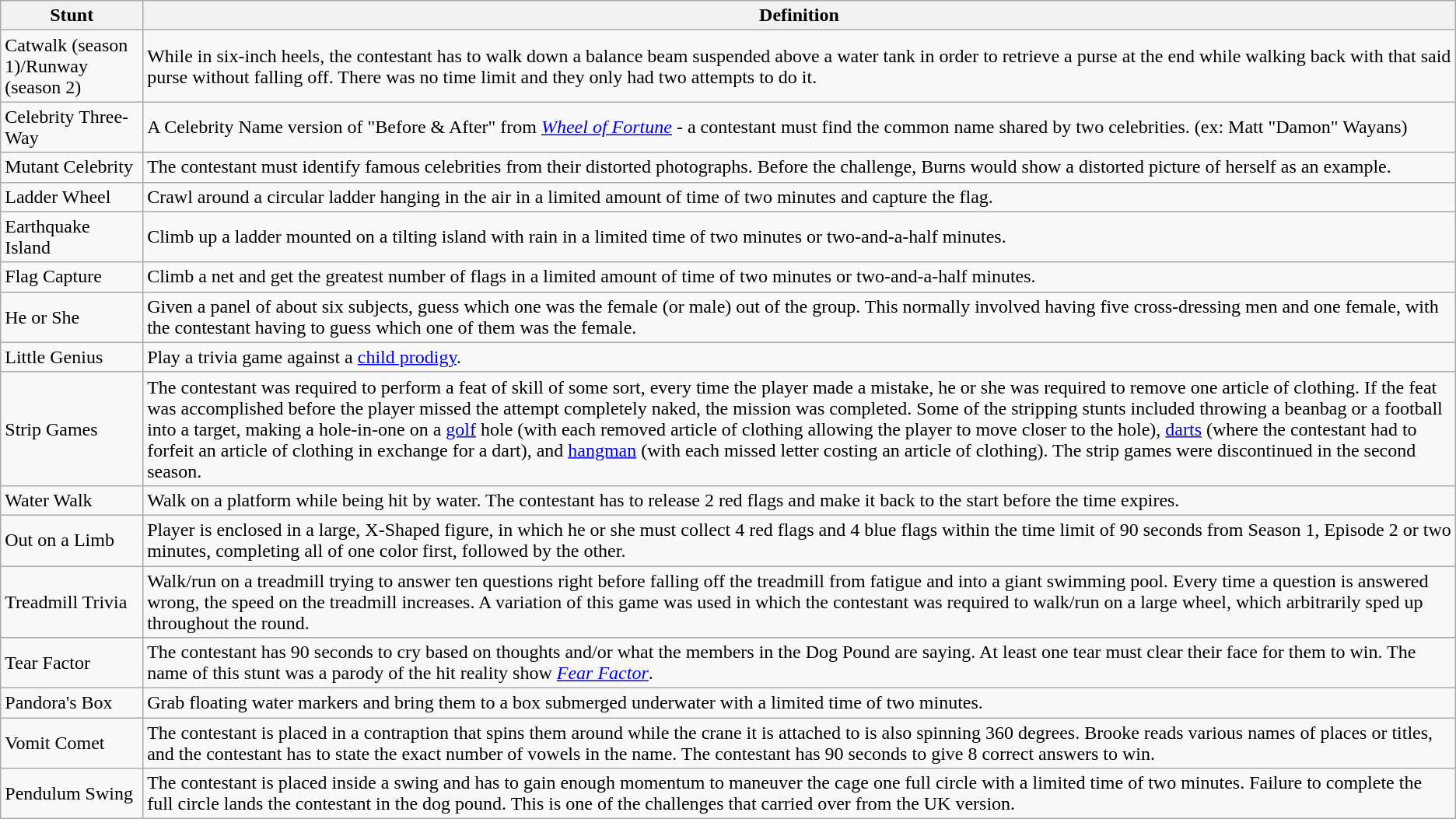<table class="wikitable">
<tr>
<th>Stunt</th>
<th>Definition</th>
</tr>
<tr>
<td>Catwalk (season 1)/Runway (season 2)</td>
<td>While in six-inch heels, the contestant has to walk down a balance beam suspended above a water tank in order to retrieve a purse at the end while walking back with that said purse without falling off. There was no time limit and they only had two attempts to do it.</td>
</tr>
<tr>
<td>Celebrity Three-Way</td>
<td>A Celebrity Name version of "Before & After" from <em><a href='#'>Wheel of Fortune</a></em> - a contestant must find the common name shared by two celebrities. (ex: Matt "Damon" Wayans)</td>
</tr>
<tr>
<td>Mutant Celebrity</td>
<td>The contestant must identify famous celebrities from their distorted photographs. Before the challenge, Burns would show a distorted picture of herself as an example.</td>
</tr>
<tr>
<td>Ladder Wheel</td>
<td>Crawl around a circular ladder hanging in the air in a limited amount of time of two minutes and capture the flag.</td>
</tr>
<tr>
<td>Earthquake Island</td>
<td>Climb up a ladder mounted on a tilting island with rain in a limited time of two minutes or two-and-a-half minutes.</td>
</tr>
<tr>
<td>Flag Capture</td>
<td>Climb a net and get the greatest number of flags in a limited amount of time of two minutes or two-and-a-half minutes.</td>
</tr>
<tr>
<td>He or She</td>
<td>Given a panel of about six subjects, guess which one was the female (or male) out of the group. This normally involved having five cross-dressing men and one female, with the contestant having to guess which one of them was the female.</td>
</tr>
<tr>
<td>Little Genius</td>
<td>Play a trivia game against a <a href='#'>child prodigy</a>.</td>
</tr>
<tr>
<td>Strip Games</td>
<td>The contestant was required to perform a feat of skill of some sort, every time the player made a mistake, he or she was required to remove one article of clothing. If the feat was accomplished before the player missed the attempt completely naked, the mission was completed. Some of the stripping stunts included throwing a beanbag or a football into a target, making a hole-in-one on a <a href='#'>golf</a> hole (with each removed article of clothing allowing the player to move closer to the hole), <a href='#'>darts</a> (where the contestant had to forfeit an article of clothing in exchange for a dart), and <a href='#'>hangman</a> (with each missed letter costing an article of clothing). The strip games were discontinued in the second season.</td>
</tr>
<tr>
<td>Water Walk</td>
<td>Walk on a platform while being hit by water.  The contestant has to release 2 red flags and make it back to the start before the time expires.</td>
</tr>
<tr>
<td>Out on a Limb</td>
<td>Player is enclosed in a large, X-Shaped figure, in which he or she must collect 4 red flags and 4 blue flags within the time limit of 90 seconds from Season 1, Episode 2 or two minutes, completing all of one color first, followed by the other.</td>
</tr>
<tr>
<td>Treadmill Trivia</td>
<td>Walk/run on a treadmill trying to answer ten questions right before falling off the treadmill from fatigue and into a giant swimming pool. Every time a question is answered wrong, the speed on the treadmill increases. A variation of this game was used in which the contestant was required to walk/run on a large wheel, which arbitrarily sped up throughout the round.</td>
</tr>
<tr>
<td>Tear Factor</td>
<td>The contestant has 90 seconds to cry based on thoughts and/or what the members in the Dog Pound are saying. At least one tear must clear their face for them to win. The name of this stunt was a parody of the hit reality show <em><a href='#'>Fear Factor</a></em>.</td>
</tr>
<tr>
<td>Pandora's Box</td>
<td>Grab floating water markers and bring them to a box submerged underwater with a limited time of two minutes.</td>
</tr>
<tr>
<td>Vomit Comet</td>
<td>The contestant is placed in a contraption that spins them around while the crane it is attached to is also spinning 360 degrees. Brooke reads various names of places or titles, and the contestant has to state the exact number of vowels in the name. The contestant has 90 seconds to give 8 correct answers to win.</td>
</tr>
<tr>
<td>Pendulum Swing</td>
<td>The contestant is placed inside a swing and has to gain enough momentum to maneuver the cage one full circle with a limited time of two minutes. Failure to complete the full circle lands the contestant in the dog pound. This is one of the challenges that carried over from the UK version.</td>
</tr>
</table>
